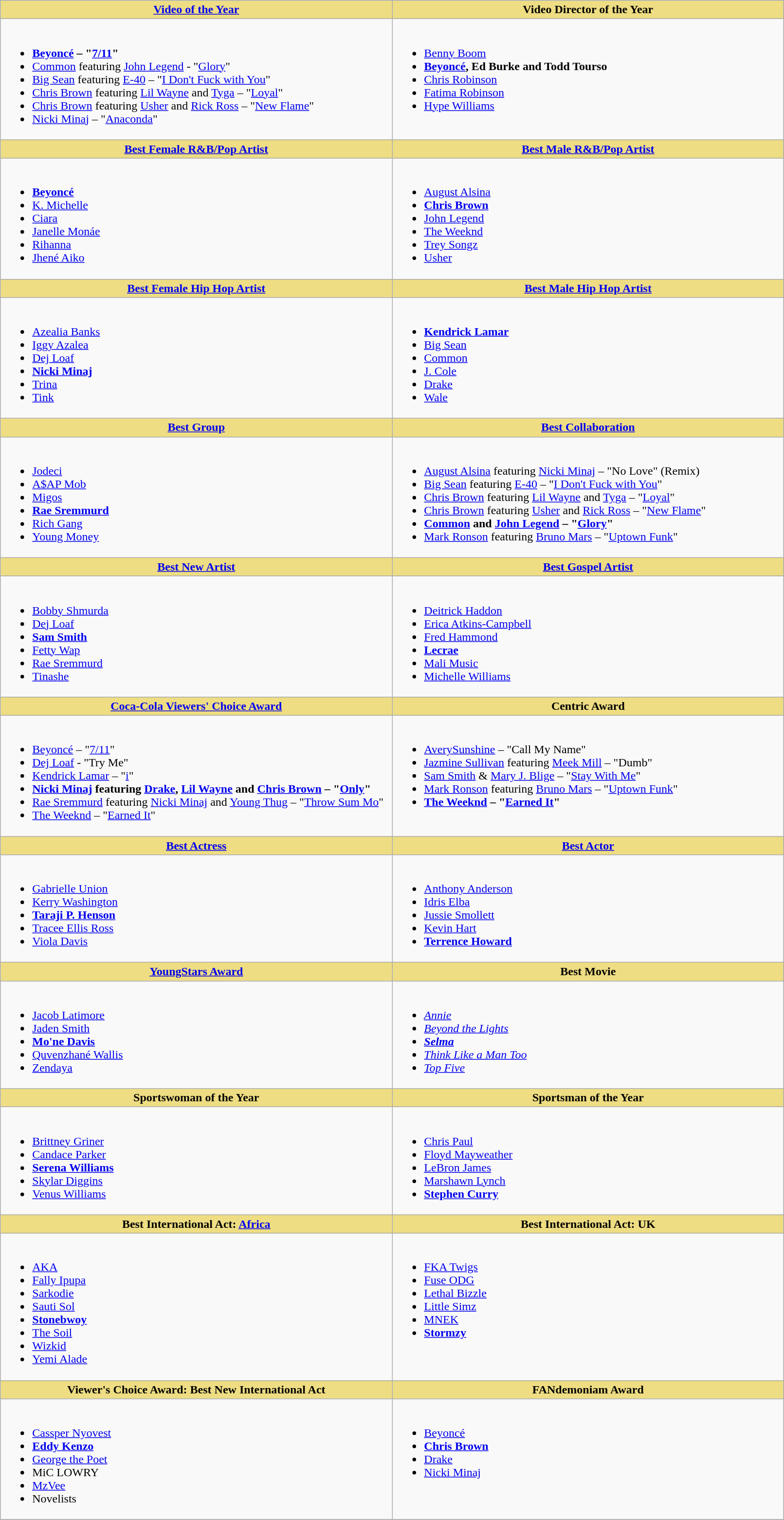<table class=wikitable width="85%">
<tr>
<th style="background:#EEDD82;" ! width="50%"><a href='#'>Video of the Year</a></th>
<th style="background:#EEDD82;" ! width="50%">Video Director of the Year</th>
</tr>
<tr>
<td valign="top"><br><ul><li><strong><a href='#'>Beyoncé</a> – "<a href='#'>7/11</a>"</strong></li><li><a href='#'>Common</a> featuring <a href='#'>John Legend</a> - "<a href='#'>Glory</a>"</li><li><a href='#'>Big Sean</a> featuring <a href='#'>E-40</a> – "<a href='#'>I Don't Fuck with You</a>"</li><li><a href='#'>Chris Brown</a> featuring <a href='#'>Lil Wayne</a> and <a href='#'>Tyga</a> – "<a href='#'>Loyal</a>"</li><li><a href='#'>Chris Brown</a> featuring <a href='#'>Usher</a> and <a href='#'>Rick Ross</a> – "<a href='#'>New Flame</a>"</li><li><a href='#'>Nicki Minaj</a> – "<a href='#'>Anaconda</a>"</li></ul></td>
<td valign="top"><br><ul><li><a href='#'>Benny Boom</a></li><li><strong><a href='#'>Beyoncé</a>, Ed Burke and Todd Tourso</strong></li><li><a href='#'>Chris Robinson</a></li><li><a href='#'>Fatima Robinson</a></li><li><a href='#'>Hype Williams</a></li></ul></td>
</tr>
<tr>
<th style="background:#EEDD82;" ! width="50%"><a href='#'>Best Female R&B/Pop Artist</a></th>
<th style="background:#EEDD82;" ! width="50%"><a href='#'>Best Male R&B/Pop Artist</a></th>
</tr>
<tr>
<td valign="top"><br><ul><li><strong><a href='#'>Beyoncé</a></strong></li><li><a href='#'>K. Michelle</a></li><li><a href='#'>Ciara</a></li><li><a href='#'>Janelle Monáe</a></li><li><a href='#'>Rihanna</a></li><li><a href='#'>Jhené Aiko</a></li></ul></td>
<td valign="top"><br><ul><li><a href='#'>August Alsina</a></li><li><strong><a href='#'>Chris Brown</a></strong></li><li><a href='#'>John Legend</a></li><li><a href='#'>The Weeknd</a></li><li><a href='#'>Trey Songz</a></li><li><a href='#'>Usher</a></li></ul></td>
</tr>
<tr>
<th style="background:#EEDD82;" ! "width="50%"><a href='#'>Best Female Hip Hop Artist</a></th>
<th style="background:#EEDD82;" ! "width="50%"><a href='#'>Best Male Hip Hop Artist</a></th>
</tr>
<tr>
<td valign="top"><br><ul><li><a href='#'>Azealia Banks</a></li><li><a href='#'>Iggy Azalea</a></li><li><a href='#'>Dej Loaf</a></li><li><strong><a href='#'>Nicki Minaj</a></strong></li><li><a href='#'>Trina</a></li><li><a href='#'>Tink</a></li></ul></td>
<td valign="top"><br><ul><li><strong><a href='#'>Kendrick Lamar</a></strong></li><li><a href='#'>Big Sean</a></li><li><a href='#'>Common</a></li><li><a href='#'>J. Cole</a></li><li><a href='#'>Drake</a></li><li><a href='#'>Wale</a></li></ul></td>
</tr>
<tr>
<th style="background:#EEDD82;" ! width="50%"><a href='#'>Best Group</a></th>
<th style="background:#EEDD82;" ! width="50%"><a href='#'>Best Collaboration</a></th>
</tr>
<tr>
<td valign="top"><br><ul><li><a href='#'>Jodeci</a></li><li><a href='#'>A$AP Mob</a></li><li><a href='#'>Migos</a></li><li><strong><a href='#'>Rae Sremmurd</a></strong></li><li><a href='#'>Rich Gang</a></li><li><a href='#'>Young Money</a></li></ul></td>
<td valign="top"><br><ul><li><a href='#'>August Alsina</a> featuring <a href='#'>Nicki Minaj</a> – "No Love" (Remix)</li><li><a href='#'>Big Sean</a> featuring <a href='#'>E-40</a> – "<a href='#'>I Don't Fuck with You</a>"</li><li><a href='#'>Chris Brown</a> featuring <a href='#'>Lil Wayne</a> and <a href='#'>Tyga</a> – "<a href='#'>Loyal</a>"</li><li><a href='#'>Chris Brown</a> featuring <a href='#'>Usher</a> and <a href='#'>Rick Ross</a> – "<a href='#'>New Flame</a>"</li><li><strong><a href='#'>Common</a> and <a href='#'>John Legend</a> – "<a href='#'>Glory</a>"</strong></li><li><a href='#'>Mark Ronson</a> featuring <a href='#'>Bruno Mars</a> – "<a href='#'>Uptown Funk</a>"</li></ul></td>
</tr>
<tr>
<th style="background:#EEDD82;" ! style="width="50%"><a href='#'>Best New Artist</a></th>
<th style="background:#EEDD82;" ! style="width="50%"><a href='#'>Best Gospel Artist</a></th>
</tr>
<tr>
<td valign="top"><br><ul><li><a href='#'>Bobby Shmurda</a></li><li><a href='#'>Dej Loaf</a></li><li><strong><a href='#'>Sam Smith</a></strong></li><li><a href='#'>Fetty Wap</a></li><li><a href='#'>Rae Sremmurd</a></li><li><a href='#'>Tinashe</a></li></ul></td>
<td valign="top"><br><ul><li><a href='#'>Deitrick Haddon</a></li><li><a href='#'>Erica Atkins-Campbell</a></li><li><a href='#'>Fred Hammond</a></li><li><strong><a href='#'>Lecrae</a></strong></li><li><a href='#'>Mali Music</a></li><li><a href='#'>Michelle Williams</a></li></ul></td>
</tr>
<tr>
<th style="background:#EEDD82;" ! style="width="50%"><a href='#'>Coca-Cola Viewers' Choice Award</a></th>
<th style="background:#EEDD82;" ! style="width="50%">Centric Award</th>
</tr>
<tr>
<td valign="top"><br><ul><li><a href='#'>Beyoncé</a> – "<a href='#'>7/11</a>"</li><li><a href='#'>Dej Loaf</a> - "Try Me"</li><li><a href='#'>Kendrick Lamar</a> – "<a href='#'>i</a>"</li><li><strong><a href='#'>Nicki Minaj</a> featuring <a href='#'>Drake</a>, <a href='#'>Lil Wayne</a> and <a href='#'>Chris Brown</a> – "<a href='#'>Only</a>"</strong></li><li><a href='#'>Rae Sremmurd</a> featuring <a href='#'>Nicki Minaj</a> and <a href='#'>Young Thug</a> – "<a href='#'>Throw Sum Mo</a>"</li><li><a href='#'>The Weeknd</a> – "<a href='#'>Earned It</a>"</li></ul></td>
<td valign="top"><br><ul><li><a href='#'>AverySunshine</a> – "Call My Name"</li><li><a href='#'>Jazmine Sullivan</a> featuring <a href='#'>Meek Mill</a> – "Dumb"</li><li><a href='#'>Sam Smith</a> & <a href='#'>Mary J. Blige</a> – "<a href='#'>Stay With Me</a>"</li><li><a href='#'>Mark Ronson</a> featuring <a href='#'>Bruno Mars</a> – "<a href='#'>Uptown Funk</a>"</li><li><strong><a href='#'>The Weeknd</a> – "<a href='#'>Earned It</a>"</strong></li></ul></td>
</tr>
<tr>
<th style="background:#EEDD82;" ! style="width="50%"><a href='#'>Best Actress</a></th>
<th style="background:#EEDD82;" ! style="width="50%"><a href='#'>Best Actor</a></th>
</tr>
<tr>
<td valign="top"><br><ul><li><a href='#'>Gabrielle Union</a></li><li><a href='#'>Kerry Washington</a></li><li><strong><a href='#'>Taraji P. Henson</a></strong></li><li><a href='#'>Tracee Ellis Ross</a></li><li><a href='#'>Viola Davis</a></li></ul></td>
<td valign="top"><br><ul><li><a href='#'>Anthony Anderson</a></li><li><a href='#'>Idris Elba</a></li><li><a href='#'>Jussie Smollett</a></li><li><a href='#'>Kevin Hart</a></li><li><strong><a href='#'>Terrence Howard</a></strong></li></ul></td>
</tr>
<tr>
<th style="background:#EEDD82;" ! style="width="50%"><a href='#'>YoungStars Award</a></th>
<th style="background:#EEDD82;" ! style="width="50%">Best Movie</th>
</tr>
<tr>
<td valign="top"><br><ul><li><a href='#'>Jacob Latimore</a></li><li><a href='#'>Jaden Smith</a></li><li><strong><a href='#'>Mo'ne Davis</a></strong></li><li><a href='#'>Quvenzhané Wallis</a></li><li><a href='#'>Zendaya</a></li></ul></td>
<td valign="top"><br><ul><li><em><a href='#'>Annie</a></em></li><li><em><a href='#'>Beyond the Lights</a></em></li><li><strong> <em><a href='#'>Selma</a></em> </strong></li><li><em><a href='#'>Think Like a Man Too</a></em></li><li><em><a href='#'>Top Five</a></em></li></ul></td>
</tr>
<tr>
<th style="background:#EEDD82;" ! style="width="50%">Sportswoman of the Year</th>
<th style="background:#EEDD82;" ! style="width="50%">Sportsman of the Year</th>
</tr>
<tr>
<td valign="top"><br><ul><li><a href='#'>Brittney Griner</a></li><li><a href='#'>Candace Parker</a></li><li><strong> <a href='#'>Serena Williams</a></strong></li><li><a href='#'>Skylar Diggins</a></li><li><a href='#'>Venus Williams</a></li></ul></td>
<td valign="top"><br><ul><li><a href='#'>Chris Paul</a></li><li><a href='#'>Floyd Mayweather</a></li><li><a href='#'>LeBron James</a></li><li><a href='#'>Marshawn Lynch</a></li><li><strong><a href='#'>Stephen Curry</a></strong></li></ul></td>
</tr>
<tr>
<th style="background:#EEDD82;" ! style="width="50%">Best International Act: <a href='#'>Africa</a></th>
<th style="background:#EEDD82;" ! style="width="50%">Best International Act: UK</th>
</tr>
<tr>
<td valign="top"><br><ul><li><a href='#'>AKA</a></li><li><a href='#'>Fally Ipupa</a></li><li><a href='#'>Sarkodie</a></li><li><a href='#'>Sauti Sol</a></li><li><strong><a href='#'>Stonebwoy</a></strong></li><li><a href='#'>The Soil</a></li><li><a href='#'>Wizkid</a></li><li><a href='#'>Yemi Alade</a></li></ul></td>
<td valign="top"><br><ul><li><a href='#'>FKA Twigs</a></li><li><a href='#'>Fuse ODG</a></li><li><a href='#'>Lethal Bizzle</a></li><li><a href='#'>Little Simz</a></li><li><a href='#'>MNEK</a></li><li><strong><a href='#'>Stormzy</a></strong></li></ul></td>
</tr>
<tr>
<th style="background:#EEDD82;" ! style="width="50%">Viewer's Choice Award: Best New International Act</th>
<th style="background:#EEDD82;" ! style="width="50%">FANdemoniam Award</th>
</tr>
<tr>
<td valign="top"><br><ul><li><a href='#'>Cassper Nyovest</a></li><li><strong><a href='#'>Eddy Kenzo</a></strong></li><li><a href='#'>George the Poet</a></li><li>MiC LOWRY</li><li><a href='#'>MzVee</a></li><li>Novelists</li></ul></td>
<td valign="top"><br><ul><li><a href='#'>Beyoncé</a></li><li><strong> <a href='#'>Chris Brown</a></strong></li><li><a href='#'>Drake</a></li><li><a href='#'>Nicki Minaj</a></li></ul></td>
</tr>
<tr>
</tr>
</table>
